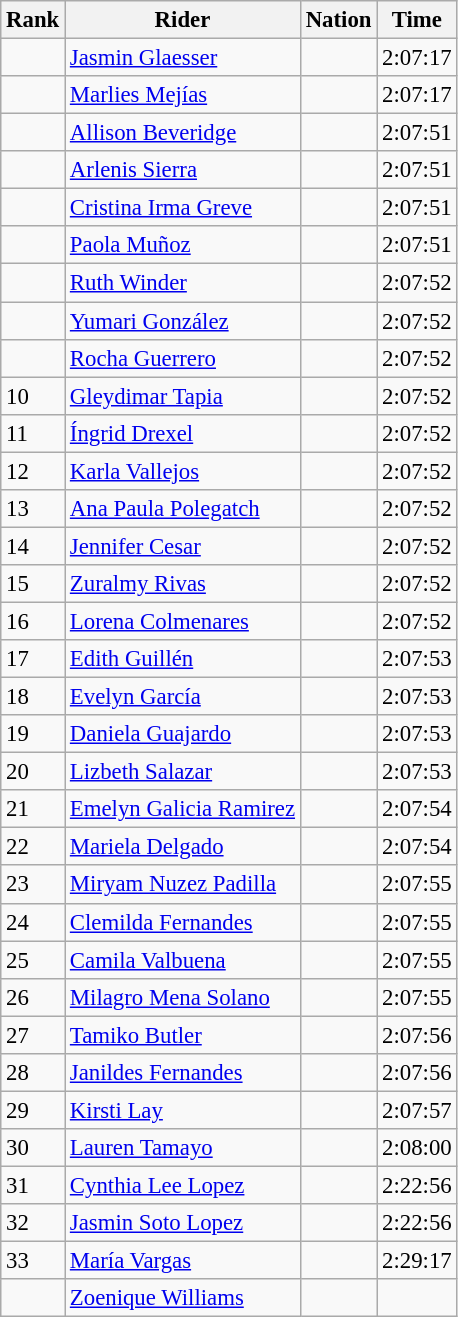<table class="wikitable sortable" style="font-size:95%" style="width:35em;" style="text-align:center">
<tr>
<th>Rank</th>
<th>Rider</th>
<th>Nation</th>
<th>Time</th>
</tr>
<tr>
<td></td>
<td align=left><a href='#'>Jasmin Glaesser</a></td>
<td align=left></td>
<td>2:07:17</td>
</tr>
<tr>
<td></td>
<td align=left><a href='#'>Marlies Mejías</a></td>
<td align=left></td>
<td>2:07:17</td>
</tr>
<tr>
<td></td>
<td align=left><a href='#'>Allison Beveridge</a></td>
<td align=left></td>
<td>2:07:51</td>
</tr>
<tr>
<td></td>
<td align=left><a href='#'>Arlenis Sierra</a></td>
<td align=left></td>
<td>2:07:51</td>
</tr>
<tr>
<td></td>
<td align=left><a href='#'>Cristina Irma Greve</a></td>
<td align=left></td>
<td>2:07:51</td>
</tr>
<tr>
<td></td>
<td align=left><a href='#'>Paola Muñoz</a></td>
<td align=left></td>
<td>2:07:51</td>
</tr>
<tr>
<td></td>
<td align=left><a href='#'>Ruth Winder</a></td>
<td align=left></td>
<td>2:07:52</td>
</tr>
<tr>
<td></td>
<td align=left><a href='#'>Yumari González</a></td>
<td align=left></td>
<td>2:07:52</td>
</tr>
<tr>
<td></td>
<td align=left><a href='#'>Rocha Guerrero</a></td>
<td align=left></td>
<td>2:07:52</td>
</tr>
<tr>
<td>10</td>
<td align=left><a href='#'>Gleydimar Tapia</a></td>
<td align=left></td>
<td>2:07:52</td>
</tr>
<tr>
<td>11</td>
<td align=left><a href='#'>Íngrid Drexel</a></td>
<td align=left></td>
<td>2:07:52</td>
</tr>
<tr>
<td>12</td>
<td align=left><a href='#'>Karla Vallejos</a></td>
<td align=left></td>
<td>2:07:52</td>
</tr>
<tr>
<td>13</td>
<td align=left><a href='#'>Ana Paula Polegatch</a></td>
<td align=left></td>
<td>2:07:52</td>
</tr>
<tr>
<td>14</td>
<td align=left><a href='#'>Jennifer Cesar</a></td>
<td align=left></td>
<td>2:07:52</td>
</tr>
<tr>
<td>15</td>
<td align=left><a href='#'>Zuralmy Rivas</a></td>
<td align=left></td>
<td>2:07:52</td>
</tr>
<tr>
<td>16</td>
<td align=left><a href='#'>Lorena Colmenares</a></td>
<td align=left></td>
<td>2:07:52</td>
</tr>
<tr>
<td>17</td>
<td align=left><a href='#'>Edith Guillén</a></td>
<td align=left></td>
<td>2:07:53</td>
</tr>
<tr>
<td>18</td>
<td align=left><a href='#'>Evelyn García</a></td>
<td align=left></td>
<td>2:07:53</td>
</tr>
<tr>
<td>19</td>
<td align=left><a href='#'>Daniela Guajardo</a></td>
<td align=left></td>
<td>2:07:53</td>
</tr>
<tr>
<td>20</td>
<td align=left><a href='#'>Lizbeth Salazar</a></td>
<td align=left></td>
<td>2:07:53</td>
</tr>
<tr>
<td>21</td>
<td align=left><a href='#'>Emelyn Galicia Ramirez</a></td>
<td align=left></td>
<td>2:07:54</td>
</tr>
<tr>
<td>22</td>
<td align=left><a href='#'>Mariela Delgado</a></td>
<td align=left></td>
<td>2:07:54</td>
</tr>
<tr>
<td>23</td>
<td align=left><a href='#'>Miryam Nuzez Padilla</a></td>
<td align=left></td>
<td>2:07:55</td>
</tr>
<tr>
<td>24</td>
<td align=left><a href='#'>Clemilda Fernandes</a></td>
<td align=left></td>
<td>2:07:55</td>
</tr>
<tr>
<td>25</td>
<td align=left><a href='#'>Camila Valbuena</a></td>
<td align=left></td>
<td>2:07:55</td>
</tr>
<tr>
<td>26</td>
<td align=left><a href='#'>Milagro Mena Solano</a></td>
<td align=left></td>
<td>2:07:55</td>
</tr>
<tr>
<td>27</td>
<td align=left><a href='#'>Tamiko Butler</a></td>
<td align=left></td>
<td>2:07:56</td>
</tr>
<tr>
<td>28</td>
<td align=left><a href='#'>Janildes Fernandes</a></td>
<td align=left></td>
<td>2:07:56</td>
</tr>
<tr>
<td>29</td>
<td align=left><a href='#'>Kirsti Lay</a></td>
<td align=left></td>
<td>2:07:57</td>
</tr>
<tr>
<td>30</td>
<td align=left><a href='#'>Lauren Tamayo</a></td>
<td align=left></td>
<td>2:08:00</td>
</tr>
<tr>
<td>31</td>
<td align=left><a href='#'>Cynthia Lee Lopez</a></td>
<td align=left></td>
<td>2:22:56</td>
</tr>
<tr>
<td>32</td>
<td align=left><a href='#'>Jasmin Soto Lopez</a></td>
<td align=left></td>
<td>2:22:56</td>
</tr>
<tr>
<td>33</td>
<td align=left><a href='#'>María Vargas</a></td>
<td align=left></td>
<td>2:29:17</td>
</tr>
<tr>
<td></td>
<td align=left><a href='#'>Zoenique Williams</a></td>
<td align=left></td>
<td></td>
</tr>
</table>
